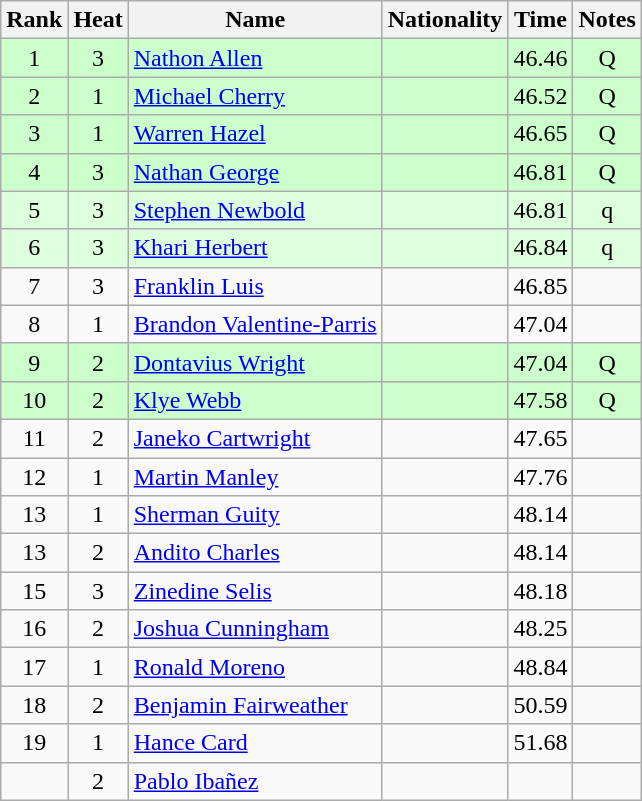<table class="wikitable sortable" style="text-align:center">
<tr>
<th>Rank</th>
<th>Heat</th>
<th>Name</th>
<th>Nationality</th>
<th>Time</th>
<th>Notes</th>
</tr>
<tr bgcolor=ccffcc>
<td>1</td>
<td>3</td>
<td align=left><a href='#'>Nathon Allen</a></td>
<td align=left></td>
<td>46.46</td>
<td>Q</td>
</tr>
<tr bgcolor=ccffcc>
<td>2</td>
<td>1</td>
<td align=left><a href='#'>Michael Cherry</a></td>
<td align=left></td>
<td>46.52</td>
<td>Q</td>
</tr>
<tr bgcolor=ccffcc>
<td>3</td>
<td>1</td>
<td align=left><a href='#'>Warren Hazel</a></td>
<td align=left></td>
<td>46.65</td>
<td>Q</td>
</tr>
<tr bgcolor=ccffcc>
<td>4</td>
<td>3</td>
<td align=left><a href='#'>Nathan George</a></td>
<td align=left></td>
<td>46.81</td>
<td>Q</td>
</tr>
<tr bgcolor=ddffdd>
<td>5</td>
<td>3</td>
<td align=left><a href='#'>Stephen Newbold</a></td>
<td align=left></td>
<td>46.81</td>
<td>q</td>
</tr>
<tr bgcolor=ddffdd>
<td>6</td>
<td>3</td>
<td align=left><a href='#'>Khari Herbert</a></td>
<td align=left></td>
<td>46.84</td>
<td>q</td>
</tr>
<tr>
<td>7</td>
<td>3</td>
<td align=left><a href='#'>Franklin Luis</a></td>
<td align=left></td>
<td>46.85</td>
<td></td>
</tr>
<tr>
<td>8</td>
<td>1</td>
<td align=left><a href='#'>Brandon Valentine-Parris</a></td>
<td align=left></td>
<td>47.04</td>
<td></td>
</tr>
<tr bgcolor=ccffcc>
<td>9</td>
<td>2</td>
<td align=left><a href='#'>Dontavius Wright</a></td>
<td align=left></td>
<td>47.04</td>
<td>Q</td>
</tr>
<tr bgcolor=ccffcc>
<td>10</td>
<td>2</td>
<td align=left><a href='#'>Klye Webb</a></td>
<td align=left></td>
<td>47.58</td>
<td>Q</td>
</tr>
<tr>
<td>11</td>
<td>2</td>
<td align=left><a href='#'>Janeko Cartwright</a></td>
<td align=left></td>
<td>47.65</td>
<td></td>
</tr>
<tr>
<td>12</td>
<td>1</td>
<td align=left><a href='#'>Martin Manley</a></td>
<td align=left></td>
<td>47.76</td>
<td></td>
</tr>
<tr>
<td>13</td>
<td>1</td>
<td align=left><a href='#'>Sherman Guity</a></td>
<td align=left></td>
<td>48.14</td>
<td></td>
</tr>
<tr>
<td>13</td>
<td>2</td>
<td align=left><a href='#'>Andito Charles</a></td>
<td align=left></td>
<td>48.14</td>
<td></td>
</tr>
<tr>
<td>15</td>
<td>3</td>
<td align=left><a href='#'>Zinedine Selis</a></td>
<td align=left></td>
<td>48.18</td>
<td></td>
</tr>
<tr>
<td>16</td>
<td>2</td>
<td align=left><a href='#'>Joshua Cunningham</a></td>
<td align=left></td>
<td>48.25</td>
<td></td>
</tr>
<tr>
<td>17</td>
<td>1</td>
<td align=left><a href='#'>Ronald Moreno</a></td>
<td align=left></td>
<td>48.84</td>
<td></td>
</tr>
<tr>
<td>18</td>
<td>2</td>
<td align=left><a href='#'>Benjamin Fairweather</a></td>
<td align=left></td>
<td>50.59</td>
<td></td>
</tr>
<tr>
<td>19</td>
<td>1</td>
<td align=left><a href='#'>Hance Card</a></td>
<td align=left></td>
<td>51.68</td>
<td></td>
</tr>
<tr>
<td></td>
<td>2</td>
<td align=left><a href='#'>Pablo Ibañez</a></td>
<td align=left></td>
<td></td>
<td></td>
</tr>
</table>
